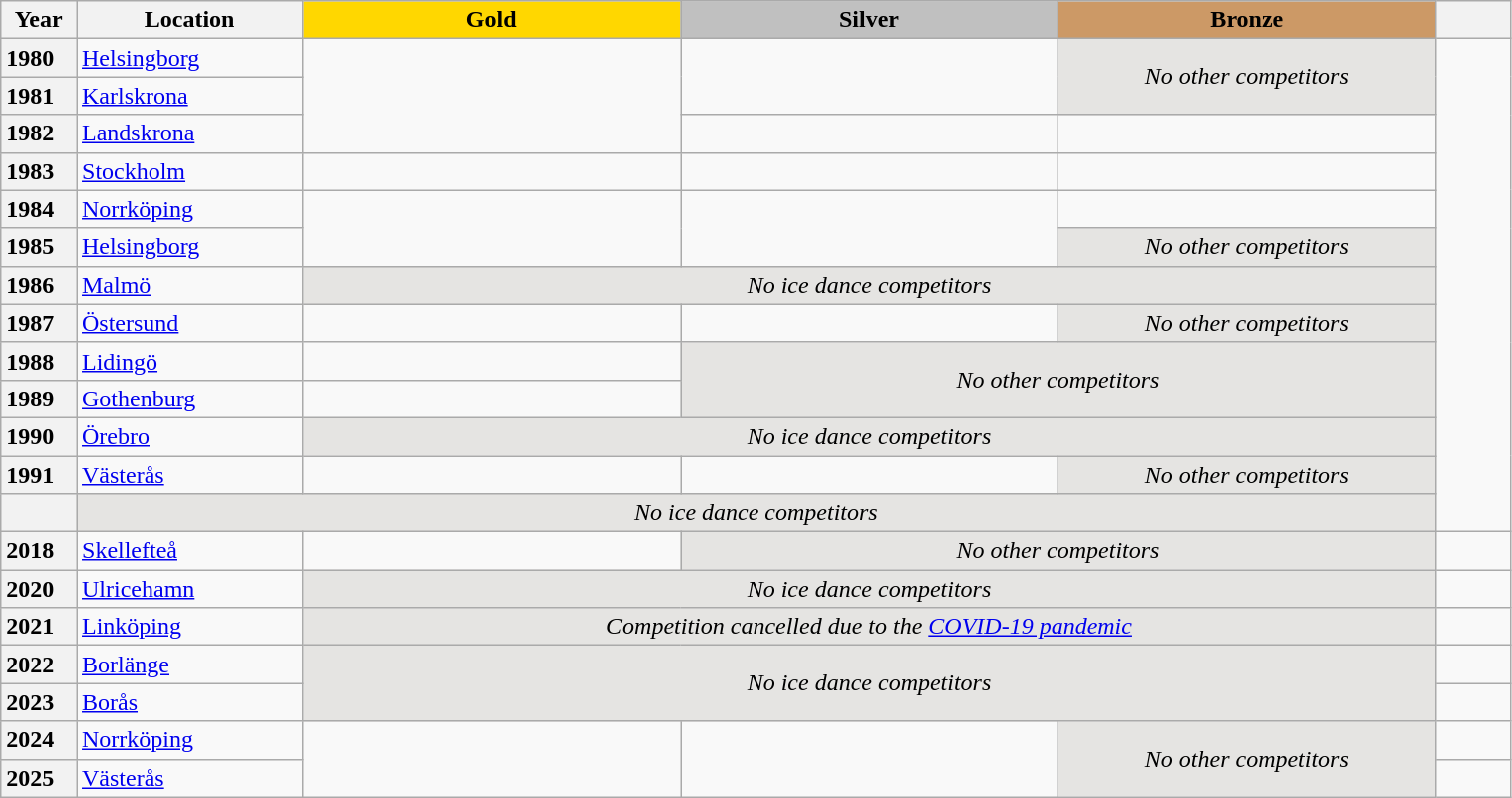<table class="wikitable unsortable" style="text-align:left; width:80%">
<tr>
<th scope="col" style="text-align:center; width:5%">Year</th>
<th scope="col" style="text-align:center; width:15%">Location</th>
<th scope="col" style="text-align:center; width:25%; background:gold">Gold</th>
<th scope="col" style="text-align:center; width:25%; background:silver">Silver</th>
<th scope="col" style="text-align:center; width:25%; background:#c96">Bronze</th>
<th scope="col" style="text-align:center; width:5%"></th>
</tr>
<tr>
<th scope="row" style="text-align:left">1980</th>
<td><a href='#'>Helsingborg</a></td>
<td rowspan="3"></td>
<td rowspan="2"></td>
<td rowspan="2" align="center" bgcolor="e5e4e2"><em>No other competitors</em></td>
<td rowspan="13"></td>
</tr>
<tr>
<th scope="row" style="text-align:left">1981</th>
<td><a href='#'>Karlskrona</a></td>
</tr>
<tr>
<th scope="row" style="text-align:left">1982</th>
<td><a href='#'>Landskrona</a></td>
<td></td>
<td></td>
</tr>
<tr>
<th scope="row" style="text-align:left">1983</th>
<td><a href='#'>Stockholm</a></td>
<td></td>
<td></td>
<td></td>
</tr>
<tr>
<th scope="row" style="text-align:left">1984</th>
<td><a href='#'>Norrköping</a></td>
<td rowspan="2"></td>
<td rowspan="2"></td>
<td></td>
</tr>
<tr>
<th scope="row" style="text-align:left">1985</th>
<td><a href='#'>Helsingborg</a></td>
<td align="center" bgcolor="e5e4e2"><em>No other competitors</em></td>
</tr>
<tr>
<th scope="row" style="text-align:left">1986</th>
<td><a href='#'>Malmö</a></td>
<td colspan="3" align="center" bgcolor="e5e4e2"><em>No ice dance competitors</em></td>
</tr>
<tr>
<th scope="row" style="text-align:left">1987</th>
<td><a href='#'>Östersund</a></td>
<td></td>
<td></td>
<td align="center" bgcolor="e5e4e2"><em>No other competitors</em></td>
</tr>
<tr>
<th scope="row" style="text-align:left">1988</th>
<td><a href='#'>Lidingö</a></td>
<td></td>
<td colspan="2" rowspan="2" align="center" bgcolor="e5e4e2"><em>No other competitors</em></td>
</tr>
<tr>
<th scope="row" style="text-align:left">1989</th>
<td><a href='#'>Gothenburg</a></td>
<td></td>
</tr>
<tr>
<th scope="row" style="text-align:left">1990</th>
<td><a href='#'>Örebro</a></td>
<td colspan="3" align="center" bgcolor="e5e4e2"><em>No ice dance competitors</em></td>
</tr>
<tr>
<th scope="row" style="text-align:left">1991</th>
<td><a href='#'>Västerås</a></td>
<td></td>
<td></td>
<td align="center" bgcolor="e5e4e2"><em>No other competitors</em></td>
</tr>
<tr>
<th scope="row" style="text-align:left"></th>
<td colspan="4" align="center" bgcolor="e5e4e2"><em>No ice dance competitors</em></td>
</tr>
<tr>
<th scope="row" style="text-align:left">2018</th>
<td><a href='#'>Skellefteå</a></td>
<td></td>
<td colspan=2 align="center" bgcolor="e5e4e2"><em>No other competitors</em></td>
<td></td>
</tr>
<tr>
<th scope="row" style="text-align:left">2020</th>
<td><a href='#'>Ulricehamn</a></td>
<td colspan="3" align="center" bgcolor="e5e4e2"><em>No ice dance competitors</em></td>
<td></td>
</tr>
<tr>
<th scope="row" style="text-align:left">2021</th>
<td><a href='#'>Linköping</a></td>
<td colspan="3" align="center" bgcolor="e5e4e2"><em>Competition cancelled due to the <a href='#'>COVID-19 pandemic</a></em></td>
<td></td>
</tr>
<tr>
<th scope="row" style="text-align:left">2022</th>
<td><a href='#'>Borlänge</a></td>
<td colspan="3" rowspan="2" align="center" bgcolor="e5e4e2"><em>No ice dance competitors</em></td>
<td></td>
</tr>
<tr>
<th scope="row" style="text-align:left">2023</th>
<td><a href='#'>Borås</a></td>
<td></td>
</tr>
<tr>
<th scope="row" style="text-align:left">2024</th>
<td><a href='#'>Norrköping</a></td>
<td rowspan="2"></td>
<td rowspan="2"></td>
<td rowspan="2" align="center" bgcolor="e5e4e2"><em>No other competitors</em></td>
<td></td>
</tr>
<tr>
<th scope="row" style="text-align:left">2025</th>
<td><a href='#'>Västerås</a></td>
<td></td>
</tr>
</table>
